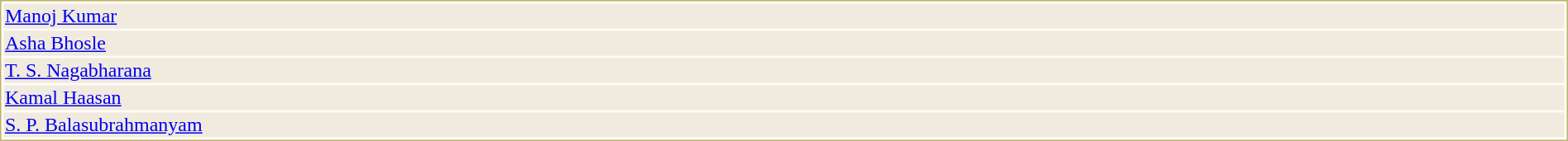<table style="width:100%;border: 1px solid #BEB168;background-color:#FDFCF6;">
<tr>
<td style="background-color:#F0EADF;"> <a href='#'>Manoj Kumar</a></td>
</tr>
<tr>
<td style="background-color:#F0EADF;"> <a href='#'>Asha Bhosle</a></td>
</tr>
<tr>
<td style="background-color:#F0EADF;"> <a href='#'>T. S. Nagabharana</a></td>
</tr>
<tr>
<td style="background-color:#F0EADF;"> <a href='#'>Kamal Haasan</a></td>
</tr>
<tr>
<td style="background-color:#F0EADF;"> <a href='#'>S. P. Balasubrahmanyam</a></td>
</tr>
</table>
